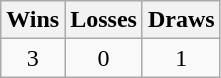<table class="wikitable">
<tr>
<th>Wins</th>
<th>Losses</th>
<th>Draws</th>
</tr>
<tr>
<td align="center">3</td>
<td align="center">0</td>
<td align="center">1</td>
</tr>
</table>
